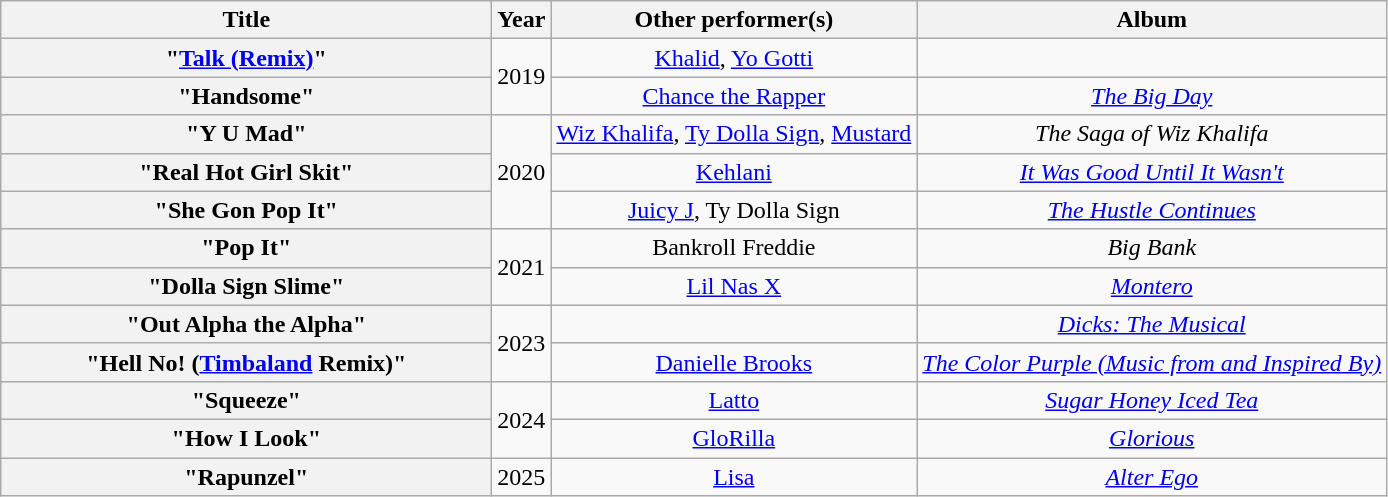<table class="wikitable plainrowheaders" style="text-align:center;">
<tr>
<th scope="col" style="width:20em;">Title</th>
<th scope="col">Year</th>
<th scope="col">Other performer(s)</th>
<th scope="col">Album</th>
</tr>
<tr>
<th scope="row">"<a href='#'>Talk (Remix)</a>"</th>
<td rowspan="2">2019</td>
<td><a href='#'>Khalid</a>, <a href='#'>Yo Gotti</a></td>
<td></td>
</tr>
<tr>
<th scope="row">"Handsome"</th>
<td><a href='#'>Chance the Rapper</a></td>
<td><em><a href='#'>The Big Day</a></em></td>
</tr>
<tr>
<th scope="row">"Y U Mad"</th>
<td rowspan="3">2020</td>
<td><a href='#'>Wiz Khalifa</a>, <a href='#'>Ty Dolla Sign</a>, <a href='#'>Mustard</a></td>
<td><em>The Saga of Wiz Khalifa</em></td>
</tr>
<tr>
<th scope="row">"Real Hot Girl Skit"</th>
<td><a href='#'>Kehlani</a></td>
<td><em><a href='#'>It Was Good Until It Wasn't</a></em></td>
</tr>
<tr>
<th scope="row">"She Gon Pop It"</th>
<td><a href='#'>Juicy J</a>, Ty Dolla Sign</td>
<td><em><a href='#'>The Hustle Continues</a></em></td>
</tr>
<tr>
<th scope="row">"Pop It"</th>
<td rowspan="2">2021</td>
<td>Bankroll Freddie</td>
<td><em>Big Bank</em></td>
</tr>
<tr>
<th scope="row">"Dolla Sign Slime"</th>
<td><a href='#'>Lil Nas X</a></td>
<td><em><a href='#'>Montero</a></em></td>
</tr>
<tr>
<th scope="row">"Out Alpha the Alpha"</th>
<td rowspan="2">2023</td>
<td></td>
<td><em><a href='#'>Dicks: The Musical</a></em></td>
</tr>
<tr>
<th scope="row">"Hell No! (<a href='#'>Timbaland</a> Remix)"</th>
<td><a href='#'>Danielle Brooks</a></td>
<td><em><a href='#'>The Color Purple (Music from and Inspired By)</a></em></td>
</tr>
<tr>
<th scope="row">"Squeeze"</th>
<td rowspan="2">2024</td>
<td><a href='#'>Latto</a></td>
<td><em><a href='#'>Sugar Honey Iced Tea</a></em></td>
</tr>
<tr>
<th scope="row">"How I Look"</th>
<td><a href='#'>GloRilla</a></td>
<td><em><a href='#'>Glorious</a></em></td>
</tr>
<tr>
<th scope="row">"Rapunzel"</th>
<td>2025</td>
<td><a href='#'>Lisa</a></td>
<td><em><a href='#'>Alter Ego</a></em></td>
</tr>
</table>
